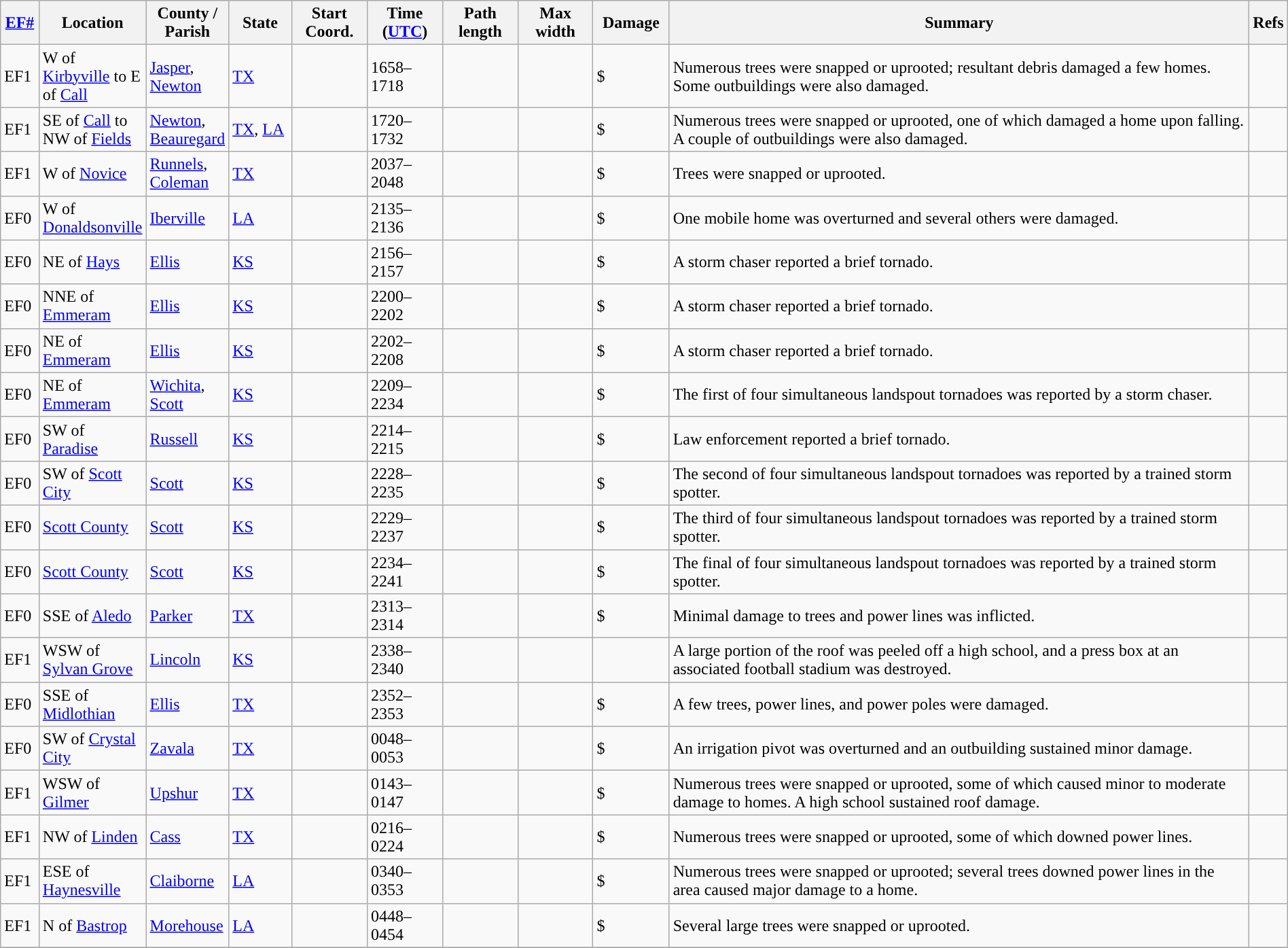<table class="wikitable sortable" style="width:100%;">
<tr>
<th scope="col" width="3%" align="center"><a href='#'>EF#</a></th>
<th scope="col" width="7%" align="center" class="unsortable">Location</th>
<th scope="col" width="6%" align="center" class="unsortable">County / Parish</th>
<th scope="col" width="5%" align="center">State</th>
<th scope="col" width="6%" align="center">Start Coord.</th>
<th scope="col" width="6%" align="center">Time (<a href='#'>UTC</a>)</th>
<th scope="col" width="6%" align="center">Path length</th>
<th scope="col" width="6%" align="center">Max width</th>
<th scope="col" width="6%" align="center">Damage</th>
<th scope="col" width="48%" class="unsortable" align="center">Summary</th>
<th scope="col" width="48%" class="unsortable" align="center">Refs</th>
</tr>
<tr>
<td>EF1</td>
<td>W of <a href='#'>Kirbyville</a> to E of <a href='#'>Call</a></td>
<td><a href='#'>Jasper</a>, <a href='#'>Newton</a></td>
<td><a href='#'>TX</a></td>
<td></td>
<td>1658–1718</td>
<td></td>
<td></td>
<td>$</td>
<td>Numerous trees were snapped or uprooted; resultant debris damaged a few homes. Some outbuildings were also damaged.</td>
<td></td>
</tr>
<tr>
<td>EF1</td>
<td>SE of <a href='#'>Call</a> to NW of <a href='#'>Fields</a></td>
<td><a href='#'>Newton</a>, <a href='#'>Beauregard</a></td>
<td><a href='#'>TX</a>, <a href='#'>LA</a></td>
<td></td>
<td>1720–1732</td>
<td></td>
<td></td>
<td>$</td>
<td>Numerous trees were snapped or uprooted, one of which damaged a home upon falling. A couple of outbuildings were also damaged.</td>
<td></td>
</tr>
<tr>
<td>EF1</td>
<td>W of <a href='#'>Novice</a></td>
<td><a href='#'>Runnels</a>, <a href='#'>Coleman</a></td>
<td><a href='#'>TX</a></td>
<td></td>
<td>2037–2048</td>
<td></td>
<td></td>
<td>$</td>
<td>Trees were snapped or uprooted.</td>
<td></td>
</tr>
<tr>
<td>EF0</td>
<td>W of <a href='#'>Donaldsonville</a></td>
<td><a href='#'>Iberville</a></td>
<td><a href='#'>LA</a></td>
<td></td>
<td>2135–2136</td>
<td></td>
<td></td>
<td>$</td>
<td>One mobile home was overturned and several others were damaged.</td>
<td></td>
</tr>
<tr>
<td>EF0</td>
<td>NE of <a href='#'>Hays</a></td>
<td><a href='#'>Ellis</a></td>
<td><a href='#'>KS</a></td>
<td></td>
<td>2156–2157</td>
<td></td>
<td></td>
<td>$</td>
<td>A storm chaser reported a brief tornado.</td>
<td></td>
</tr>
<tr>
<td>EF0</td>
<td>NNE of <a href='#'>Emmeram</a></td>
<td><a href='#'>Ellis</a></td>
<td><a href='#'>KS</a></td>
<td></td>
<td>2200–2202</td>
<td></td>
<td></td>
<td>$</td>
<td>A storm chaser reported a brief tornado.</td>
<td></td>
</tr>
<tr>
<td>EF0</td>
<td>NE of <a href='#'>Emmeram</a></td>
<td><a href='#'>Ellis</a></td>
<td><a href='#'>KS</a></td>
<td></td>
<td>2202–2208</td>
<td></td>
<td></td>
<td>$</td>
<td>A storm chaser reported a brief tornado.</td>
<td></td>
</tr>
<tr>
<td>EF0</td>
<td>NE of <a href='#'>Emmeram</a></td>
<td><a href='#'>Wichita</a>, <a href='#'>Scott</a></td>
<td><a href='#'>KS</a></td>
<td></td>
<td>2209–2234</td>
<td></td>
<td></td>
<td>$</td>
<td>The first of four simultaneous landspout tornadoes was reported by a storm chaser.</td>
<td></td>
</tr>
<tr>
<td>EF0</td>
<td>SW of <a href='#'>Paradise</a></td>
<td><a href='#'>Russell</a></td>
<td><a href='#'>KS</a></td>
<td></td>
<td>2214–2215</td>
<td></td>
<td></td>
<td>$</td>
<td>Law enforcement reported a brief tornado.</td>
<td></td>
</tr>
<tr>
<td>EF0</td>
<td>SW of <a href='#'>Scott City</a></td>
<td><a href='#'>Scott</a></td>
<td><a href='#'>KS</a></td>
<td></td>
<td>2228–2235</td>
<td></td>
<td></td>
<td>$</td>
<td>The second of four simultaneous landspout tornadoes was reported by a trained storm spotter.</td>
<td></td>
</tr>
<tr>
<td>EF0</td>
<td><a href='#'>Scott County</a></td>
<td><a href='#'>Scott</a></td>
<td><a href='#'>KS</a></td>
<td></td>
<td>2229–2237</td>
<td></td>
<td></td>
<td>$</td>
<td>The third of four simultaneous landspout tornadoes was reported by a trained storm spotter.</td>
<td></td>
</tr>
<tr>
<td>EF0</td>
<td><a href='#'>Scott County</a></td>
<td><a href='#'>Scott</a></td>
<td><a href='#'>KS</a></td>
<td></td>
<td>2234–2241</td>
<td></td>
<td></td>
<td>$</td>
<td>The final of four simultaneous landspout tornadoes was reported by a trained storm spotter.</td>
<td></td>
</tr>
<tr>
<td>EF0</td>
<td>SSE of <a href='#'>Aledo</a></td>
<td><a href='#'>Parker</a></td>
<td><a href='#'>TX</a></td>
<td></td>
<td>2313–2314</td>
<td></td>
<td></td>
<td>$</td>
<td>Minimal damage to trees and power lines was inflicted.</td>
<td></td>
</tr>
<tr>
<td>EF1</td>
<td>WSW of <a href='#'>Sylvan Grove</a></td>
<td><a href='#'>Lincoln</a></td>
<td><a href='#'>KS</a></td>
<td></td>
<td>2338–2340</td>
<td></td>
<td></td>
<td></td>
<td>A large portion of the roof was peeled off a high school, and a press box at an associated football stadium was destroyed.</td>
<td></td>
</tr>
<tr>
<td>EF0</td>
<td>SSE of <a href='#'>Midlothian</a></td>
<td><a href='#'>Ellis</a></td>
<td><a href='#'>TX</a></td>
<td></td>
<td>2352–2353</td>
<td></td>
<td></td>
<td>$</td>
<td>A few trees, power lines, and power poles were damaged.</td>
<td></td>
</tr>
<tr>
<td>EF0</td>
<td>SW of <a href='#'>Crystal City</a></td>
<td><a href='#'>Zavala</a></td>
<td><a href='#'>TX</a></td>
<td></td>
<td>0048–0053</td>
<td></td>
<td></td>
<td>$</td>
<td>An irrigation pivot was overturned and an outbuilding sustained minor damage.</td>
<td></td>
</tr>
<tr>
<td>EF1</td>
<td>WSW of <a href='#'>Gilmer</a></td>
<td><a href='#'>Upshur</a></td>
<td><a href='#'>TX</a></td>
<td></td>
<td>0143–0147</td>
<td></td>
<td></td>
<td>$</td>
<td>Numerous trees were snapped or uprooted, some of which caused minor to moderate damage to homes. A high school sustained roof damage.</td>
<td></td>
</tr>
<tr>
<td>EF1</td>
<td>NW of <a href='#'>Linden</a></td>
<td><a href='#'>Cass</a></td>
<td><a href='#'>TX</a></td>
<td></td>
<td>0216–0224</td>
<td></td>
<td></td>
<td>$</td>
<td>Numerous trees were snapped or uprooted, some of which downed power lines.</td>
<td></td>
</tr>
<tr>
<td>EF1</td>
<td>ESE of <a href='#'>Haynesville</a></td>
<td><a href='#'>Claiborne</a></td>
<td><a href='#'>LA</a></td>
<td></td>
<td>0340–0353</td>
<td></td>
<td></td>
<td>$</td>
<td>Numerous trees were snapped or uprooted; several trees downed power lines in the area caused major damage to a home.</td>
<td></td>
</tr>
<tr>
<td>EF1</td>
<td>N of <a href='#'>Bastrop</a></td>
<td><a href='#'>Morehouse</a></td>
<td><a href='#'>LA</a></td>
<td></td>
<td>0448–0454</td>
<td></td>
<td></td>
<td>$</td>
<td>Several large trees were snapped or uprooted.</td>
<td></td>
</tr>
<tr>
</tr>
</table>
